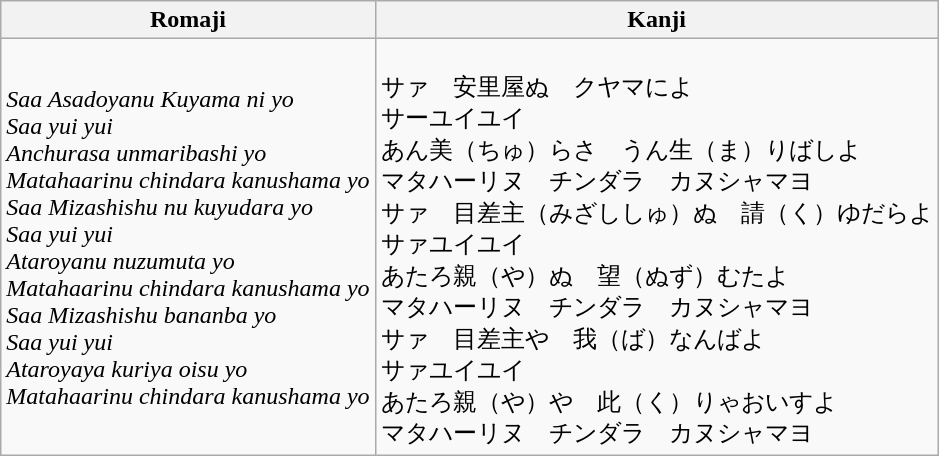<table class="wikitable">
<tr>
<th>Romaji</th>
<th>Kanji</th>
</tr>
<tr>
<td><em>Saa Asadoyanu Kuyama ni yo</em><br><em>Saa yui yui</em><br><em>Anchurasa unmaribashi yo</em><br><em>Matahaarinu chindara kanushama yo</em><br><em>Saa Mizashishu nu kuyudara yo</em><br><em>Saa yui yui</em><br><em>Ataroyanu nuzumuta yo</em><br><em>Matahaarinu chindara kanushama yo</em><br><em>Saa Mizashishu bananba yo</em><br><em>Saa yui yui</em><br><em>Ataroyaya kuriya oisu yo</em><br><em>Matahaarinu chindara kanushama yo</em>
<br></td>
<td><br>サァ　安里屋ぬ　クヤマによ<br>サーユイユイ<br>あん美（ちゅ）らさ　うん生（ま）りばしよ<br>マタハーリヌ　チンダラ　カヌシャマヨ<br>サァ　目差主（みざししゅ）ぬ　請（く）ゆだらよ<br>サァユイユイ<br>あたろ親（や）ぬ　望（ぬず）むたよ<br>マタハーリヌ　チンダラ　カヌシャマヨ<br>サァ　目差主や　我（ば）なんばよ<br>サァユイユイ<br>あたろ親（や）や　此（く）りゃおいすよ<br>マタハーリヌ　チンダラ　カヌシャマヨ</td>
</tr>
</table>
